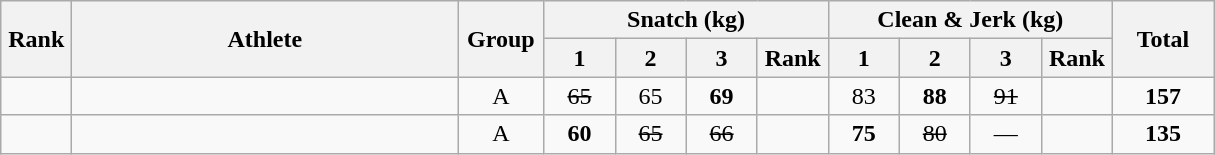<table class = "wikitable" style="text-align:center;">
<tr>
<th rowspan=2 width=40>Rank</th>
<th rowspan=2 width=250>Athlete</th>
<th rowspan=2 width=50>Group</th>
<th colspan=4>Snatch (kg)</th>
<th colspan=4>Clean & Jerk (kg)</th>
<th rowspan=2 width=60>Total</th>
</tr>
<tr>
<th width=40>1</th>
<th width=40>2</th>
<th width=40>3</th>
<th width=40>Rank</th>
<th width=40>1</th>
<th width=40>2</th>
<th width=40>3</th>
<th width=40>Rank</th>
</tr>
<tr>
<td></td>
<td align=left></td>
<td>A</td>
<td><s>65</s></td>
<td>65</td>
<td><strong>69</strong></td>
<td></td>
<td>83</td>
<td><strong>88</strong></td>
<td><s>91</s></td>
<td></td>
<td><strong>157</strong></td>
</tr>
<tr>
<td></td>
<td align=left></td>
<td>A</td>
<td><strong>60</strong></td>
<td><s>65</s></td>
<td><s>66</s></td>
<td></td>
<td><strong>75</strong></td>
<td><s>80</s></td>
<td>—</td>
<td></td>
<td><strong>135</strong></td>
</tr>
</table>
